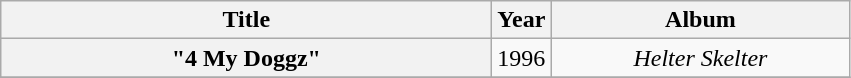<table class="wikitable plainrowheaders" style="text-align:center;">
<tr>
<th scope="col" style="width:20em;">Title</th>
<th scope="col" style="width:1em;">Year</th>
<th scope="col" style="width:12em;">Album</th>
</tr>
<tr>
<th scope="row">"4 My Doggz"</th>
<td>1996</td>
<td><em>Helter Skelter</em></td>
</tr>
<tr>
</tr>
</table>
